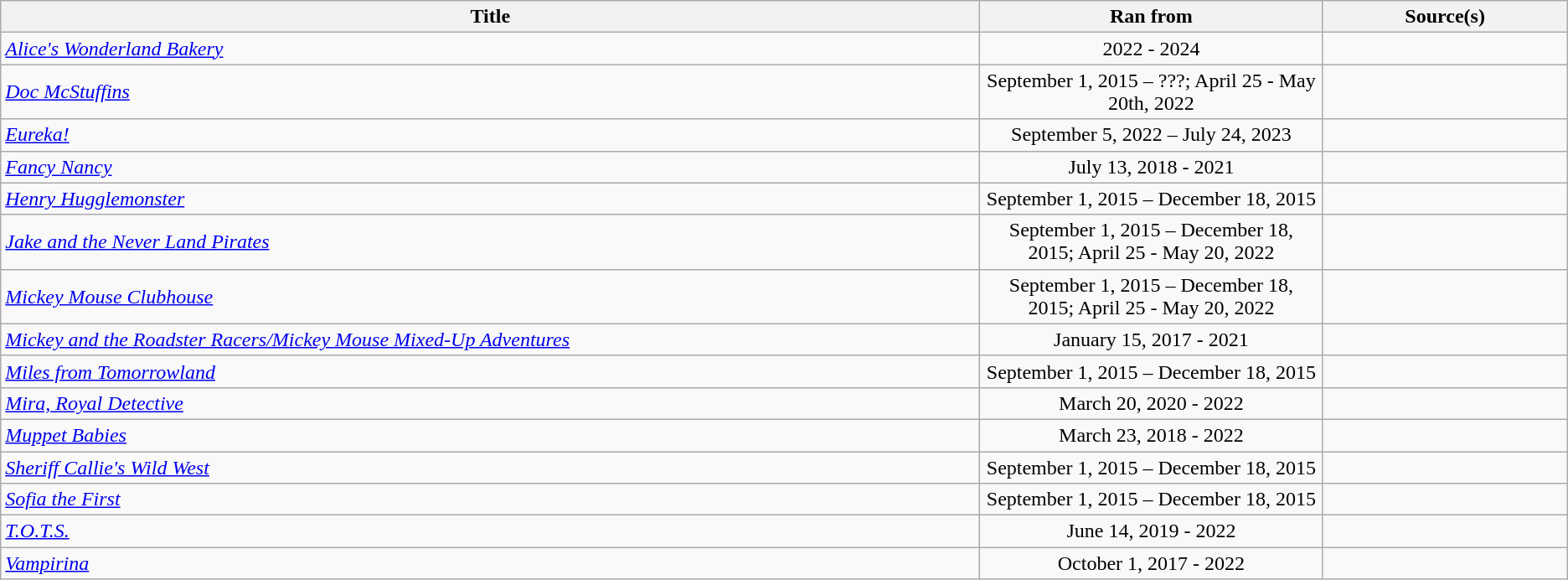<table class="wikitable plainrowheaders sortable" style="text-align:center;">
<tr>
<th scope="col" style="width:40%;">Title</th>
<th scope="col" style="width:14%;">Ran from</th>
<th scope="col" style="width:10%;">Source(s)</th>
</tr>
<tr>
<td scope="row" style="text-align:left;"><em><a href='#'>Alice's Wonderland Bakery</a></em></td>
<td>2022 - 2024</td>
<td></td>
</tr>
<tr>
<td scope="row" style="text-align:left;"><em><a href='#'>Doc McStuffins</a></em></td>
<td>September 1, 2015 – ???; April 25 - May 20th, 2022</td>
<td></td>
</tr>
<tr>
<td scope="row" style="text-align:left;"><em><a href='#'>Eureka!</a></em></td>
<td>September 5, 2022 – July 24, 2023</td>
<td></td>
</tr>
<tr>
<td scope="row" style="text-align:left;"><em><a href='#'>Fancy Nancy</a></em></td>
<td>July 13, 2018 - 2021</td>
<td></td>
</tr>
<tr>
<td scope="row" style="text-align:left;"><em><a href='#'>Henry Hugglemonster</a></em></td>
<td>September 1, 2015 – December 18, 2015</td>
<td></td>
</tr>
<tr>
<td scope="row" style="text-align:left;"><em><a href='#'>Jake and the Never Land Pirates</a></em></td>
<td>September 1, 2015 – December 18, 2015; April 25 - May 20, 2022</td>
<td></td>
</tr>
<tr>
<td scope="row" style="text-align:left;"><em><a href='#'>Mickey Mouse Clubhouse</a></em></td>
<td>September 1, 2015 – December 18, 2015; April 25 - May 20, 2022</td>
<td></td>
</tr>
<tr>
<td scope="row" style="text-align:left;"><em><a href='#'>Mickey and the Roadster Racers/Mickey Mouse Mixed-Up Adventures</a></em></td>
<td>January 15, 2017 - 2021</td>
<td></td>
</tr>
<tr>
<td scope="row" style="text-align:left;"><em><a href='#'>Miles from Tomorrowland</a></em></td>
<td>September 1, 2015 – December 18, 2015</td>
<td></td>
</tr>
<tr>
<td scope="row" style="text-align:left;"><em><a href='#'>Mira, Royal Detective</a></em></td>
<td>March 20, 2020 - 2022</td>
<td></td>
</tr>
<tr>
<td scope="row" style="text-align:left;"><em><a href='#'>Muppet Babies</a></em></td>
<td>March 23, 2018 - 2022</td>
<td></td>
</tr>
<tr>
<td scope="row" style="text-align:left;"><em><a href='#'>Sheriff Callie's Wild West</a></em></td>
<td>September 1, 2015 – December 18, 2015</td>
<td></td>
</tr>
<tr>
<td scope="row" style="text-align:left;"><em><a href='#'>Sofia the First</a></em></td>
<td>September 1, 2015 – December 18, 2015</td>
<td></td>
</tr>
<tr>
<td scope="row" style="text-align:left;"><em><a href='#'>T.O.T.S.</a></em></td>
<td>June 14, 2019 - 2022</td>
<td></td>
</tr>
<tr>
<td scope="row" style="text-align:left;"><em><a href='#'>Vampirina</a></em></td>
<td>October 1, 2017 - 2022</td>
<td></td>
</tr>
</table>
